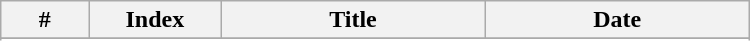<table class="wikitable plainrowheaders" style="width:500px;">
<tr>
<th style="width:10%;">#</th>
<th style="width:15%;">Index</th>
<th style="width:30%;">Title</th>
<th style="width:30%;">Date</th>
</tr>
<tr>
</tr>
<tr>
</tr>
<tr>
</tr>
<tr>
</tr>
</table>
